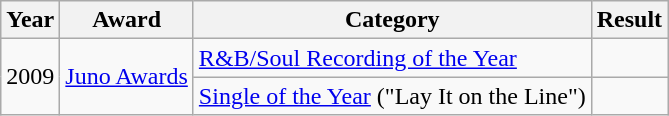<table class="wikitable">
<tr>
<th>Year</th>
<th>Award</th>
<th>Category</th>
<th>Result</th>
</tr>
<tr>
<td rowspan="2">2009</td>
<td rowspan="2"><a href='#'>Juno Awards</a></td>
<td><a href='#'>R&B/Soul Recording of the Year</a></td>
<td></td>
</tr>
<tr>
<td><a href='#'>Single of the Year</a> ("Lay It on the Line")</td>
<td></td>
</tr>
</table>
